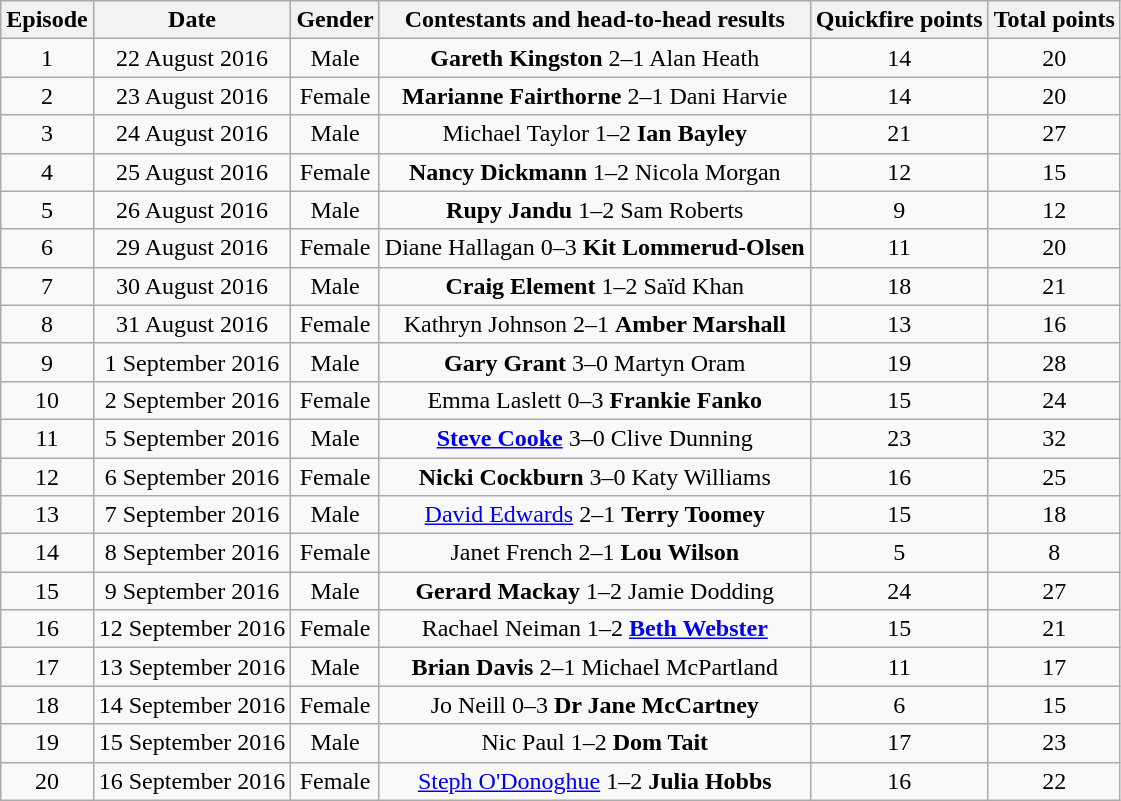<table class="wikitable" style="text-align:center">
<tr>
<th>Episode</th>
<th>Date</th>
<th>Gender</th>
<th>Contestants and head-to-head results</th>
<th>Quickfire points</th>
<th>Total points</th>
</tr>
<tr>
<td>1</td>
<td>22 August 2016</td>
<td>Male</td>
<td><strong>Gareth Kingston</strong> 2–1 Alan Heath</td>
<td>14</td>
<td>20</td>
</tr>
<tr>
<td>2</td>
<td>23 August 2016</td>
<td>Female</td>
<td><strong>Marianne Fairthorne</strong> 2–1 Dani Harvie</td>
<td>14</td>
<td>20</td>
</tr>
<tr>
<td>3</td>
<td>24 August 2016</td>
<td>Male</td>
<td>Michael Taylor 1–2 <strong>Ian Bayley</strong></td>
<td>21</td>
<td>27</td>
</tr>
<tr>
<td>4</td>
<td>25 August 2016</td>
<td>Female</td>
<td><strong>Nancy Dickmann</strong> 1–2 Nicola Morgan</td>
<td>12</td>
<td>15</td>
</tr>
<tr>
<td>5</td>
<td>26 August 2016</td>
<td>Male</td>
<td><strong>Rupy Jandu</strong> 1–2 Sam Roberts</td>
<td>9</td>
<td>12</td>
</tr>
<tr>
<td>6</td>
<td>29 August 2016</td>
<td>Female</td>
<td>Diane Hallagan 0–3 <strong>Kit Lommerud-Olsen</strong></td>
<td>11</td>
<td>20</td>
</tr>
<tr>
<td>7</td>
<td>30 August 2016</td>
<td>Male</td>
<td><strong>Craig Element</strong> 1–2 Saïd Khan</td>
<td>18</td>
<td>21</td>
</tr>
<tr>
<td>8</td>
<td>31 August 2016</td>
<td>Female</td>
<td>Kathryn Johnson 2–1 <strong>Amber Marshall</strong></td>
<td>13</td>
<td>16</td>
</tr>
<tr>
<td>9</td>
<td>1 September 2016</td>
<td>Male</td>
<td><strong>Gary Grant</strong> 3–0 Martyn Oram</td>
<td>19</td>
<td>28</td>
</tr>
<tr>
<td>10</td>
<td>2 September 2016</td>
<td>Female</td>
<td>Emma Laslett 0–3 <strong>Frankie Fanko</strong></td>
<td>15</td>
<td>24</td>
</tr>
<tr>
<td>11</td>
<td>5 September 2016</td>
<td>Male</td>
<td><strong><a href='#'>Steve Cooke</a></strong> 3–0 Clive Dunning</td>
<td>23</td>
<td>32</td>
</tr>
<tr>
<td>12</td>
<td>6 September 2016</td>
<td>Female</td>
<td><strong>Nicki Cockburn</strong> 3–0 Katy Williams</td>
<td>16</td>
<td>25</td>
</tr>
<tr>
<td>13</td>
<td>7 September 2016</td>
<td>Male</td>
<td><a href='#'>David Edwards</a> 2–1 <strong>Terry Toomey</strong></td>
<td>15</td>
<td>18</td>
</tr>
<tr>
<td>14</td>
<td>8 September 2016</td>
<td>Female</td>
<td>Janet French 2–1 <strong>Lou Wilson</strong></td>
<td>5</td>
<td>8</td>
</tr>
<tr>
<td>15</td>
<td>9 September 2016</td>
<td>Male</td>
<td><strong>Gerard Mackay</strong> 1–2 Jamie Dodding</td>
<td>24</td>
<td>27</td>
</tr>
<tr>
<td>16</td>
<td>12 September 2016</td>
<td>Female</td>
<td>Rachael Neiman 1–2 <strong><a href='#'>Beth Webster</a></strong></td>
<td>15</td>
<td>21</td>
</tr>
<tr>
<td>17</td>
<td>13 September 2016</td>
<td>Male</td>
<td><strong>Brian Davis</strong> 2–1 Michael McPartland</td>
<td>11</td>
<td>17</td>
</tr>
<tr>
<td>18</td>
<td>14 September 2016</td>
<td>Female</td>
<td>Jo Neill 0–3 <strong>Dr Jane McCartney</strong></td>
<td>6</td>
<td>15</td>
</tr>
<tr>
<td>19</td>
<td>15 September 2016</td>
<td>Male</td>
<td>Nic Paul 1–2 <strong>Dom Tait</strong></td>
<td>17</td>
<td>23</td>
</tr>
<tr>
<td>20</td>
<td>16 September 2016</td>
<td>Female</td>
<td><a href='#'>Steph O'Donoghue</a> 1–2 <strong>Julia Hobbs</strong></td>
<td>16</td>
<td>22</td>
</tr>
</table>
